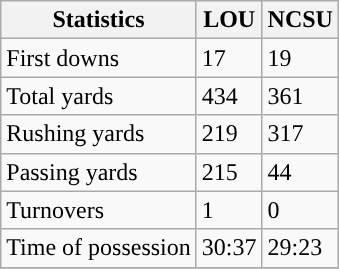<table class="wikitable">
<tr>
<th>Statistics</th>
<th>LOU</th>
<th>NCSU</th>
</tr>
<tr>
<td>First downs</td>
<td>17</td>
<td>19</td>
</tr>
<tr>
<td>Total yards</td>
<td>434</td>
<td>361</td>
</tr>
<tr>
<td>Rushing yards</td>
<td>219</td>
<td>317</td>
</tr>
<tr>
<td>Passing yards</td>
<td>215</td>
<td>44</td>
</tr>
<tr>
<td>Turnovers</td>
<td>1</td>
<td>0</td>
</tr>
<tr>
<td>Time of possession</td>
<td>30:37</td>
<td>29:23</td>
</tr>
<tr>
</tr>
</table>
